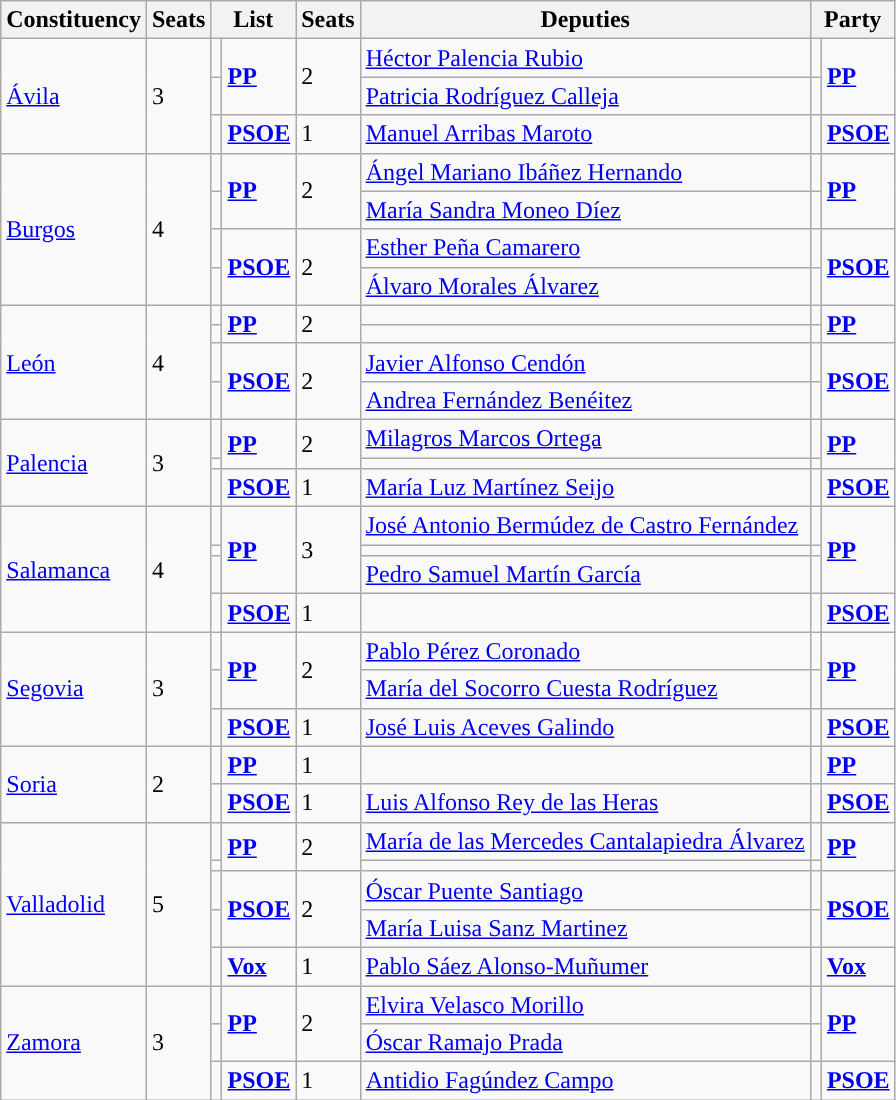<table class="wikitable sortable">
<tr>
<th>Constituency</th>
<th>Seats</th>
<th colspan="2">List</th>
<th>Seats</th>
<th>Deputies</th>
<th colspan="2">Party</th>
</tr>
<tr>
<td rowspan="3"><a href='#'>Ávila</a></td>
<td rowspan="3">3</td>
<td></td>
<td rowspan="2"><strong><a href='#'>PP</a></strong></td>
<td rowspan="2">2</td>
<td><a href='#'>Héctor Palencia Rubio</a></td>
<td></td>
<td rowspan="2"><strong><a href='#'>PP</a></strong></td>
</tr>
<tr>
<td></td>
<td><a href='#'>Patricia Rodríguez Calleja</a></td>
<td></td>
</tr>
<tr>
<td></td>
<td><strong><a href='#'>PSOE</a></strong></td>
<td>1</td>
<td><a href='#'>Manuel Arribas Maroto</a></td>
<td></td>
<td><strong><a href='#'>PSOE</a></strong></td>
</tr>
<tr>
<td rowspan="4"><a href='#'>Burgos</a></td>
<td rowspan="4">4</td>
<td></td>
<td rowspan="2"><strong><a href='#'>PP</a></strong></td>
<td rowspan="2">2</td>
<td><a href='#'>Ángel Mariano Ibáñez Hernando</a></td>
<td></td>
<td rowspan="2"><strong><a href='#'>PP</a></strong></td>
</tr>
<tr>
<td></td>
<td><a href='#'>María Sandra Moneo Díez</a></td>
<td></td>
</tr>
<tr>
<td></td>
<td rowspan="2"><strong><a href='#'>PSOE</a></strong></td>
<td rowspan="2">2</td>
<td><a href='#'>Esther Peña Camarero</a></td>
<td></td>
<td rowspan="2"><strong><a href='#'>PSOE</a></strong></td>
</tr>
<tr>
<td></td>
<td><a href='#'>Álvaro Morales Álvarez</a></td>
<td></td>
</tr>
<tr>
<td rowspan="4"><a href='#'>León</a></td>
<td rowspan="4">4</td>
<td></td>
<td rowspan="2"><strong><a href='#'>PP</a></strong></td>
<td rowspan="2">2</td>
<td></td>
<td></td>
<td rowspan="2"><strong><a href='#'>PP</a></strong></td>
</tr>
<tr>
<td></td>
<td></td>
<td></td>
</tr>
<tr>
<td></td>
<td rowspan="2"><strong><a href='#'>PSOE</a></strong></td>
<td rowspan="2">2</td>
<td><a href='#'>Javier Alfonso Cendón</a></td>
<td></td>
<td rowspan="2"><strong><a href='#'>PSOE</a></strong></td>
</tr>
<tr>
<td></td>
<td><a href='#'>Andrea Fernández Benéitez</a></td>
<td></td>
</tr>
<tr>
<td rowspan="3"><a href='#'>Palencia</a></td>
<td rowspan="3">3</td>
<td></td>
<td rowspan="2"><strong><a href='#'>PP</a></strong></td>
<td rowspan="2">2</td>
<td><a href='#'>Milagros Marcos Ortega</a></td>
<td></td>
<td rowspan="2"><strong><a href='#'>PP</a></strong></td>
</tr>
<tr>
<td></td>
<td></td>
<td></td>
</tr>
<tr>
<td></td>
<td><strong><a href='#'>PSOE</a></strong></td>
<td>1</td>
<td><a href='#'>María Luz Martínez Seijo</a></td>
<td></td>
<td><strong><a href='#'>PSOE</a></strong></td>
</tr>
<tr>
<td rowspan="4"><a href='#'>Salamanca</a></td>
<td rowspan="4">4</td>
<td></td>
<td rowspan="3"><strong><a href='#'>PP</a></strong></td>
<td rowspan="3">3</td>
<td><a href='#'>José Antonio Bermúdez de Castro Fernández</a></td>
<td></td>
<td rowspan="3"><strong><a href='#'>PP</a></strong></td>
</tr>
<tr>
<td></td>
<td></td>
<td></td>
</tr>
<tr>
<td></td>
<td><a href='#'>Pedro Samuel Martín García</a></td>
<td></td>
</tr>
<tr>
<td></td>
<td><strong><a href='#'>PSOE</a></strong></td>
<td>1</td>
<td></td>
<td></td>
<td><strong><a href='#'>PSOE</a></strong></td>
</tr>
<tr>
<td rowspan="3"><a href='#'>Segovia</a></td>
<td rowspan="3">3</td>
<td></td>
<td rowspan="2"><strong><a href='#'>PP</a></strong></td>
<td rowspan="2">2</td>
<td><a href='#'>Pablo Pérez Coronado</a></td>
<td></td>
<td rowspan="2"><strong><a href='#'>PP</a></strong></td>
</tr>
<tr>
<td></td>
<td><a href='#'>María del Socorro Cuesta Rodríguez</a></td>
<td></td>
</tr>
<tr>
<td></td>
<td><strong><a href='#'>PSOE</a></strong></td>
<td>1</td>
<td><a href='#'>José Luis Aceves Galindo</a></td>
<td></td>
<td><strong><a href='#'>PSOE</a></strong></td>
</tr>
<tr>
<td rowspan="2"><a href='#'>Soria</a></td>
<td rowspan="2">2</td>
<td></td>
<td><strong><a href='#'>PP</a></strong></td>
<td>1</td>
<td></td>
<td></td>
<td><strong><a href='#'>PP</a></strong></td>
</tr>
<tr>
<td></td>
<td><strong><a href='#'>PSOE</a></strong></td>
<td>1</td>
<td><a href='#'>Luis Alfonso Rey de las Heras</a></td>
<td></td>
<td><strong><a href='#'>PSOE</a></strong></td>
</tr>
<tr>
<td rowspan="5"><a href='#'>Valladolid</a></td>
<td rowspan="5">5</td>
<td></td>
<td rowspan="2"><strong><a href='#'>PP</a></strong></td>
<td rowspan="2">2</td>
<td><a href='#'>María de las Mercedes Cantalapiedra Álvarez</a></td>
<td></td>
<td rowspan="2"><strong><a href='#'>PP</a></strong></td>
</tr>
<tr>
<td></td>
<td></td>
<td></td>
</tr>
<tr>
<td></td>
<td rowspan="2"><strong><a href='#'>PSOE</a></strong></td>
<td rowspan="2">2</td>
<td><a href='#'>Óscar Puente Santiago</a></td>
<td></td>
<td rowspan="2"><strong><a href='#'>PSOE</a></strong></td>
</tr>
<tr>
<td></td>
<td><a href='#'>María Luisa Sanz Martinez</a></td>
<td></td>
</tr>
<tr>
<td></td>
<td><strong><a href='#'>Vox</a></strong></td>
<td>1</td>
<td><a href='#'>Pablo Sáez Alonso-Muñumer</a></td>
<td></td>
<td><strong><a href='#'>Vox</a></strong></td>
</tr>
<tr>
<td rowspan="3"><a href='#'>Zamora</a></td>
<td rowspan="3">3</td>
<td></td>
<td rowspan="2"><strong><a href='#'>PP</a></strong></td>
<td rowspan="2">2</td>
<td><a href='#'>Elvira Velasco Morillo</a></td>
<td></td>
<td rowspan="2"><strong><a href='#'>PP</a></strong></td>
</tr>
<tr>
<td></td>
<td><a href='#'>Óscar Ramajo Prada</a></td>
<td></td>
</tr>
<tr>
<td></td>
<td><strong><a href='#'>PSOE</a></strong></td>
<td>1</td>
<td><a href='#'>Antidio Fagúndez Campo</a></td>
<td></td>
<td><strong><a href='#'>PSOE</a></strong></td>
</tr>
</table>
